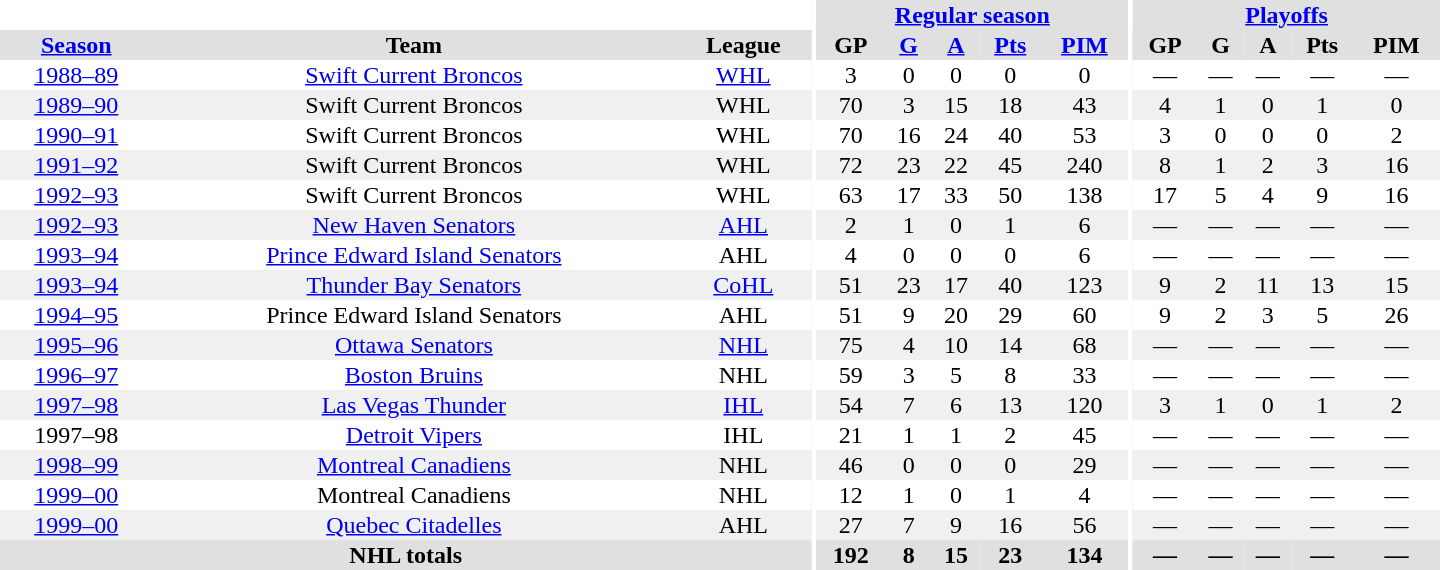<table border="0" cellpadding="1" cellspacing="0" style="text-align:center; width:60em">
<tr bgcolor="#e0e0e0">
<th colspan="3" bgcolor="#ffffff"></th>
<th rowspan="100" bgcolor="#ffffff"></th>
<th colspan="5"><a href='#'>Regular season</a></th>
<th rowspan="100" bgcolor="#ffffff"></th>
<th colspan="5"><a href='#'>Playoffs</a></th>
</tr>
<tr bgcolor="#e0e0e0">
<th><a href='#'>Season</a></th>
<th>Team</th>
<th>League</th>
<th>GP</th>
<th><a href='#'>G</a></th>
<th><a href='#'>A</a></th>
<th><a href='#'>Pts</a></th>
<th><a href='#'>PIM</a></th>
<th>GP</th>
<th>G</th>
<th>A</th>
<th>Pts</th>
<th>PIM</th>
</tr>
<tr>
<td><a href='#'>1988–89</a></td>
<td><a href='#'>Swift Current Broncos</a></td>
<td><a href='#'>WHL</a></td>
<td>3</td>
<td>0</td>
<td>0</td>
<td>0</td>
<td>0</td>
<td>—</td>
<td>—</td>
<td>—</td>
<td>—</td>
<td>—</td>
</tr>
<tr bgcolor="#f0f0f0">
<td><a href='#'>1989–90</a></td>
<td>Swift Current Broncos</td>
<td>WHL</td>
<td>70</td>
<td>3</td>
<td>15</td>
<td>18</td>
<td>43</td>
<td>4</td>
<td>1</td>
<td>0</td>
<td>1</td>
<td>0</td>
</tr>
<tr>
<td><a href='#'>1990–91</a></td>
<td>Swift Current Broncos</td>
<td>WHL</td>
<td>70</td>
<td>16</td>
<td>24</td>
<td>40</td>
<td>53</td>
<td>3</td>
<td>0</td>
<td>0</td>
<td>0</td>
<td>2</td>
</tr>
<tr bgcolor="#f0f0f0">
<td><a href='#'>1991–92</a></td>
<td>Swift Current Broncos</td>
<td>WHL</td>
<td>72</td>
<td>23</td>
<td>22</td>
<td>45</td>
<td>240</td>
<td>8</td>
<td>1</td>
<td>2</td>
<td>3</td>
<td>16</td>
</tr>
<tr>
<td><a href='#'>1992–93</a></td>
<td>Swift Current Broncos</td>
<td>WHL</td>
<td>63</td>
<td>17</td>
<td>33</td>
<td>50</td>
<td>138</td>
<td>17</td>
<td>5</td>
<td>4</td>
<td>9</td>
<td>16</td>
</tr>
<tr bgcolor="#f0f0f0">
<td><a href='#'>1992–93</a></td>
<td><a href='#'>New Haven Senators</a></td>
<td><a href='#'>AHL</a></td>
<td>2</td>
<td>1</td>
<td>0</td>
<td>1</td>
<td>6</td>
<td>—</td>
<td>—</td>
<td>—</td>
<td>—</td>
<td>—</td>
</tr>
<tr>
<td><a href='#'>1993–94</a></td>
<td><a href='#'>Prince Edward Island Senators</a></td>
<td>AHL</td>
<td>4</td>
<td>0</td>
<td>0</td>
<td>0</td>
<td>6</td>
<td>—</td>
<td>—</td>
<td>—</td>
<td>—</td>
<td>—</td>
</tr>
<tr bgcolor="#f0f0f0">
<td><a href='#'>1993–94</a></td>
<td><a href='#'>Thunder Bay Senators</a></td>
<td><a href='#'>CoHL</a></td>
<td>51</td>
<td>23</td>
<td>17</td>
<td>40</td>
<td>123</td>
<td>9</td>
<td>2</td>
<td>11</td>
<td>13</td>
<td>15</td>
</tr>
<tr>
<td><a href='#'>1994–95</a></td>
<td>Prince Edward Island Senators</td>
<td>AHL</td>
<td>51</td>
<td>9</td>
<td>20</td>
<td>29</td>
<td>60</td>
<td>9</td>
<td>2</td>
<td>3</td>
<td>5</td>
<td>26</td>
</tr>
<tr bgcolor="#f0f0f0">
<td><a href='#'>1995–96</a></td>
<td><a href='#'>Ottawa Senators</a></td>
<td><a href='#'>NHL</a></td>
<td>75</td>
<td>4</td>
<td>10</td>
<td>14</td>
<td>68</td>
<td>—</td>
<td>—</td>
<td>—</td>
<td>—</td>
<td>—</td>
</tr>
<tr>
<td><a href='#'>1996–97</a></td>
<td><a href='#'>Boston Bruins</a></td>
<td>NHL</td>
<td>59</td>
<td>3</td>
<td>5</td>
<td>8</td>
<td>33</td>
<td>—</td>
<td>—</td>
<td>—</td>
<td>—</td>
<td>—</td>
</tr>
<tr bgcolor="#f0f0f0">
<td><a href='#'>1997–98</a></td>
<td><a href='#'>Las Vegas Thunder</a></td>
<td><a href='#'>IHL</a></td>
<td>54</td>
<td>7</td>
<td>6</td>
<td>13</td>
<td>120</td>
<td>3</td>
<td>1</td>
<td>0</td>
<td>1</td>
<td>2</td>
</tr>
<tr>
<td>1997–98</td>
<td><a href='#'>Detroit Vipers</a></td>
<td>IHL</td>
<td>21</td>
<td>1</td>
<td>1</td>
<td>2</td>
<td>45</td>
<td>—</td>
<td>—</td>
<td>—</td>
<td>—</td>
<td>—</td>
</tr>
<tr bgcolor="#f0f0f0">
<td><a href='#'>1998–99</a></td>
<td><a href='#'>Montreal Canadiens</a></td>
<td>NHL</td>
<td>46</td>
<td>0</td>
<td>0</td>
<td>0</td>
<td>29</td>
<td>—</td>
<td>—</td>
<td>—</td>
<td>—</td>
<td>—</td>
</tr>
<tr>
<td><a href='#'>1999–00</a></td>
<td>Montreal Canadiens</td>
<td>NHL</td>
<td>12</td>
<td>1</td>
<td>0</td>
<td>1</td>
<td>4</td>
<td>—</td>
<td>—</td>
<td>—</td>
<td>—</td>
<td>—</td>
</tr>
<tr bgcolor="#f0f0f0">
<td><a href='#'>1999–00</a></td>
<td><a href='#'>Quebec Citadelles</a></td>
<td>AHL</td>
<td>27</td>
<td>7</td>
<td>9</td>
<td>16</td>
<td>56</td>
<td>—</td>
<td>—</td>
<td>—</td>
<td>—</td>
<td>—</td>
</tr>
<tr bgcolor="#E0E0E0">
<th colspan="3">NHL totals</th>
<th>192</th>
<th>8</th>
<th>15</th>
<th>23</th>
<th>134</th>
<th>—</th>
<th>—</th>
<th>—</th>
<th>—</th>
<th>—</th>
</tr>
</table>
